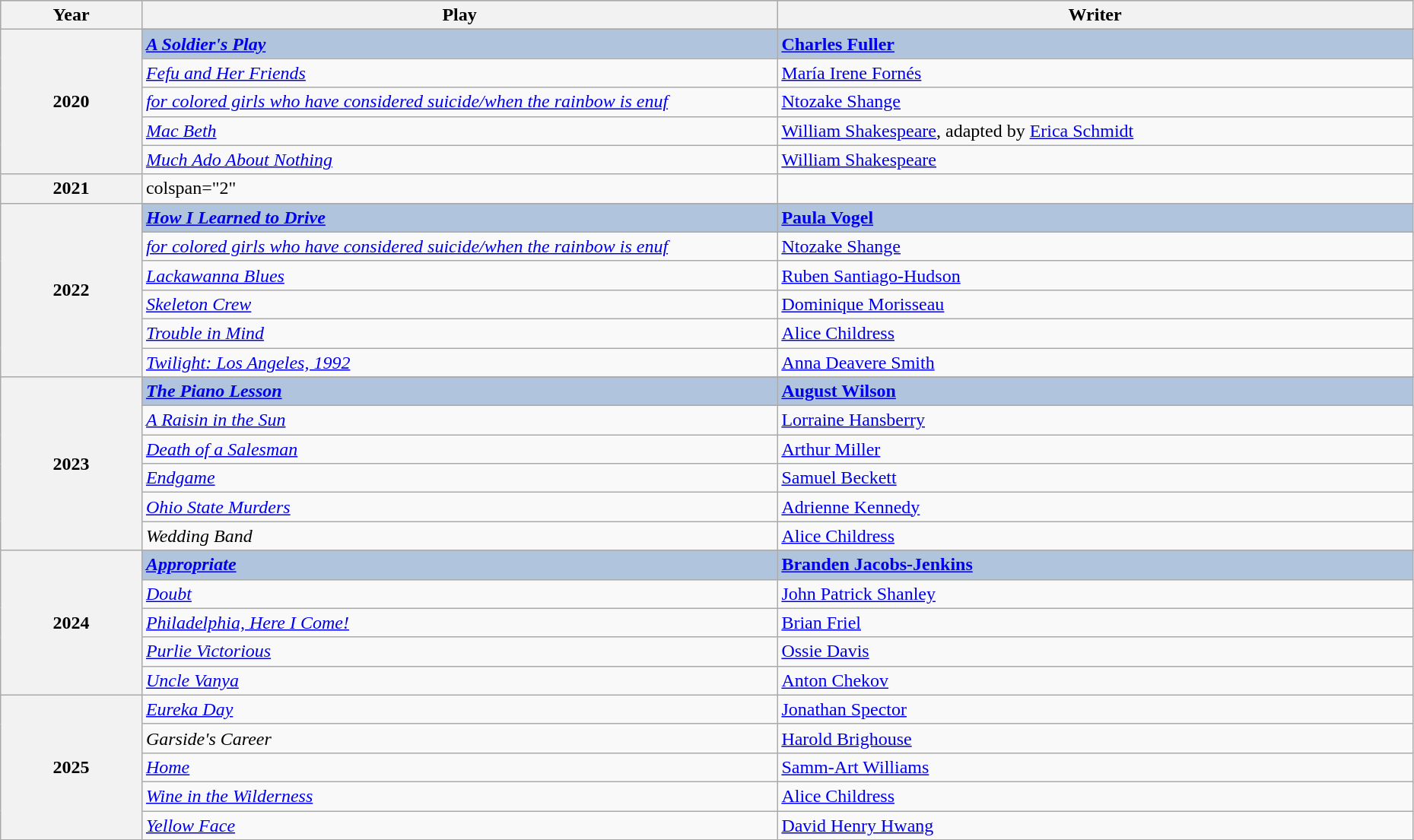<table class="wikitable" style="width:98%;">
<tr style="background:#bebebe;">
<th style="width:10%;">Year</th>
<th style="width:45%;">Play</th>
<th style="width:45%;">Writer</th>
</tr>
<tr>
<th rowspan="6">2020</th>
</tr>
<tr style="background:#B0C4DE">
<td><strong><em><a href='#'>A Soldier's Play</a></em></strong></td>
<td><strong><a href='#'>Charles Fuller</a></strong></td>
</tr>
<tr>
<td><em><a href='#'>Fefu and Her Friends</a></em></td>
<td><a href='#'>María Irene Fornés</a></td>
</tr>
<tr>
<td><em><a href='#'>for colored girls who have considered suicide/when the rainbow is enuf</a></em></td>
<td><a href='#'>Ntozake Shange</a></td>
</tr>
<tr>
<td><em><a href='#'>Mac Beth</a></em></td>
<td><a href='#'>William Shakespeare</a>, adapted by <a href='#'>Erica Schmidt</a></td>
</tr>
<tr>
<td><em><a href='#'>Much Ado About Nothing</a></em></td>
<td><a href='#'>William Shakespeare</a></td>
</tr>
<tr>
<th>2021</th>
<td>colspan="2" </td>
</tr>
<tr>
<th rowspan="7">2022</th>
</tr>
<tr style="background:#B0C4DE">
<td><strong><em><a href='#'>How I Learned to Drive</a></em></strong></td>
<td><strong><a href='#'>Paula Vogel</a></strong></td>
</tr>
<tr>
<td><em><a href='#'>for colored girls who have considered suicide/when the rainbow is enuf</a></em></td>
<td><a href='#'>Ntozake Shange</a></td>
</tr>
<tr>
<td><em><a href='#'>Lackawanna Blues</a></em></td>
<td><a href='#'>Ruben Santiago-Hudson</a></td>
</tr>
<tr>
<td><em><a href='#'>Skeleton Crew</a></em></td>
<td><a href='#'>Dominique Morisseau</a></td>
</tr>
<tr>
<td><em><a href='#'>Trouble in Mind</a></em></td>
<td><a href='#'>Alice Childress</a></td>
</tr>
<tr>
<td><em><a href='#'>Twilight: Los Angeles, 1992</a></em></td>
<td><a href='#'>Anna Deavere Smith</a></td>
</tr>
<tr>
<th rowspan="7">2023</th>
</tr>
<tr style="background:#B0C4DE">
<td><strong><em><a href='#'>The Piano Lesson</a></em></strong></td>
<td><strong><a href='#'>August Wilson</a></strong></td>
</tr>
<tr>
<td><em><a href='#'>A Raisin in the Sun</a></em></td>
<td><a href='#'>Lorraine Hansberry</a></td>
</tr>
<tr>
<td><em><a href='#'>Death of a Salesman</a></em></td>
<td><a href='#'>Arthur Miller</a></td>
</tr>
<tr>
<td><em><a href='#'>Endgame</a></em></td>
<td><a href='#'>Samuel Beckett</a></td>
</tr>
<tr>
<td><em><a href='#'>Ohio State Murders</a></em></td>
<td><a href='#'>Adrienne Kennedy</a></td>
</tr>
<tr>
<td><em>Wedding Band</em></td>
<td><a href='#'>Alice Childress</a></td>
</tr>
<tr>
<th rowspan="6">2024</th>
</tr>
<tr style="background:#B0C4DE">
<td><strong><em><a href='#'>Appropriate</a></em></strong></td>
<td><strong> <a href='#'>Branden Jacobs-Jenkins</a> </strong></td>
</tr>
<tr>
<td><em><a href='#'>Doubt</a></em></td>
<td><a href='#'>John Patrick Shanley</a></td>
</tr>
<tr>
<td><em><a href='#'>Philadelphia, Here I Come!</a></em></td>
<td><a href='#'>Brian Friel</a></td>
</tr>
<tr>
<td><em><a href='#'>Purlie Victorious</a></em></td>
<td><a href='#'>Ossie Davis</a></td>
</tr>
<tr>
<td><em><a href='#'>Uncle Vanya</a></em></td>
<td><a href='#'>Anton Chekov</a></td>
</tr>
<tr>
<th rowspan="7">2025</th>
<td><em><a href='#'>Eureka Day</a></em></td>
<td><a href='#'>Jonathan Spector</a></td>
</tr>
<tr>
<td><em>Garside's Career</em></td>
<td><a href='#'>Harold Brighouse</a></td>
</tr>
<tr>
<td><em><a href='#'>Home</a></em></td>
<td><a href='#'>Samm-Art Williams</a></td>
</tr>
<tr>
<td><em><a href='#'>Wine in the Wilderness</a></em></td>
<td><a href='#'>Alice Childress</a></td>
</tr>
<tr>
<td><em><a href='#'>Yellow Face</a></em></td>
<td><a href='#'>David Henry Hwang</a></td>
</tr>
<tr>
</tr>
</table>
